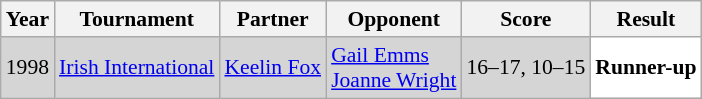<table class="sortable wikitable" style="font-size: 90%;">
<tr>
<th>Year</th>
<th>Tournament</th>
<th>Partner</th>
<th>Opponent</th>
<th>Score</th>
<th>Result</th>
</tr>
<tr style="background:#D5D5D5">
<td align="center">1998</td>
<td align="left"><a href='#'>Irish International</a></td>
<td align="left"> <a href='#'>Keelin Fox</a></td>
<td align="left"> <a href='#'>Gail Emms</a><br> <a href='#'>Joanne Wright</a></td>
<td align="left">16–17, 10–15</td>
<td style="text-align:left; background:white"> <strong>Runner-up</strong></td>
</tr>
</table>
